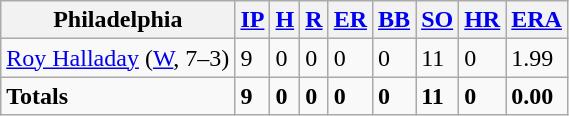<table class="wikitable sortable">
<tr>
<th>Philadelphia</th>
<th><a href='#'>IP</a></th>
<th><a href='#'>H</a></th>
<th><a href='#'>R</a></th>
<th><a href='#'>ER</a></th>
<th><a href='#'>BB</a></th>
<th><a href='#'>SO</a></th>
<th><a href='#'>HR</a></th>
<th><a href='#'>ERA</a></th>
</tr>
<tr>
<td><a href='#'>Roy Halladay</a> (<a href='#'>W</a>, 7–3)</td>
<td>9</td>
<td>0</td>
<td>0</td>
<td>0</td>
<td>0</td>
<td>11</td>
<td>0</td>
<td>1.99</td>
</tr>
<tr class="sortbottom">
<td><strong>Totals</strong></td>
<td><strong>9</strong></td>
<td><strong>0</strong></td>
<td><strong>0</strong></td>
<td><strong>0</strong></td>
<td><strong>0</strong></td>
<td><strong>11</strong></td>
<td><strong>0</strong></td>
<td><strong>0.00</strong></td>
</tr>
</table>
